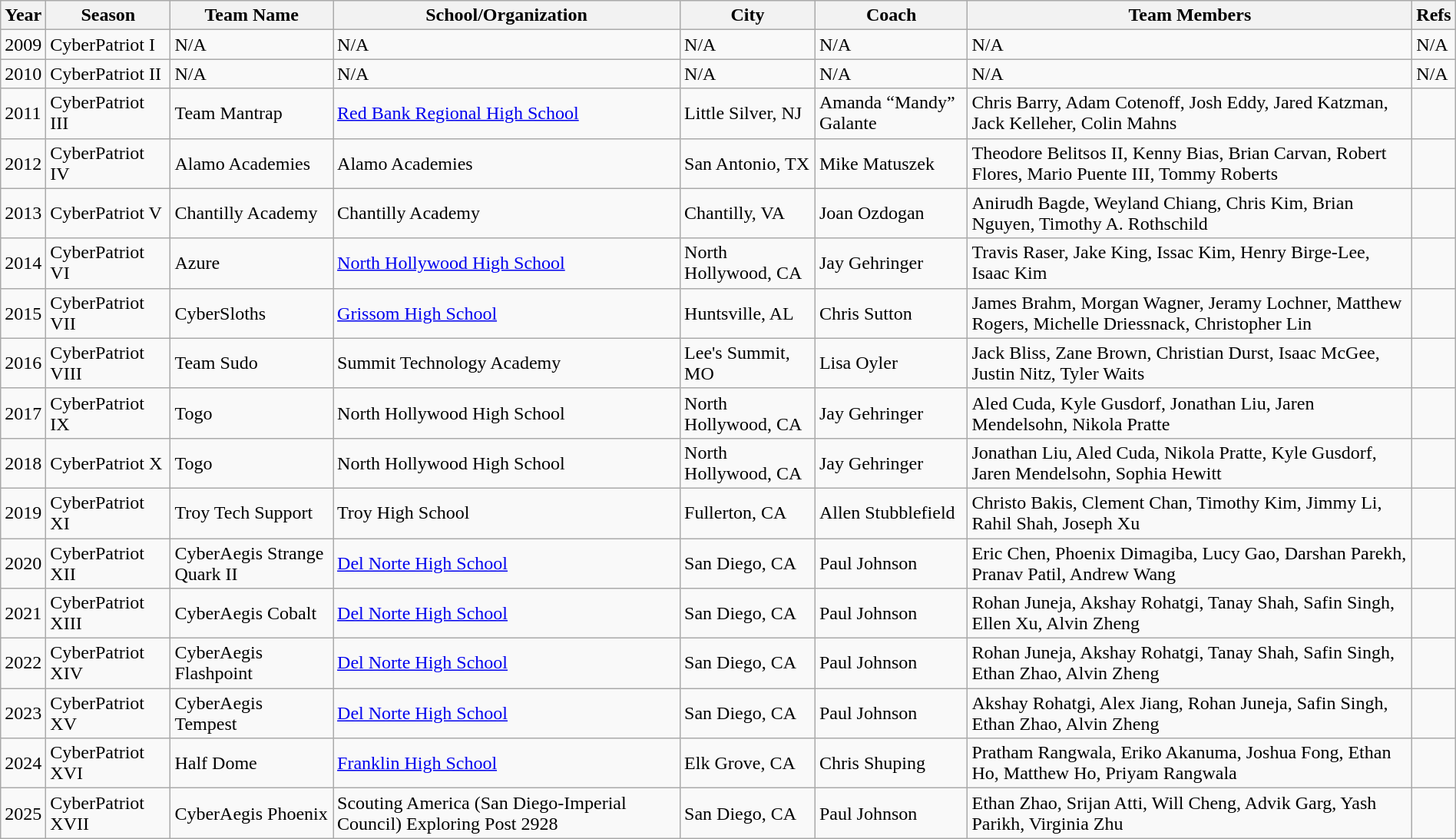<table class="wikitable sortable" style="margin-left: auto; margin-right: auto; border: none; width: 100%;">
<tr>
<th>Year</th>
<th>Season</th>
<th>Team Name</th>
<th>School/Organization</th>
<th>City</th>
<th>Coach</th>
<th>Team Members</th>
<th>Refs</th>
</tr>
<tr>
<td>2009</td>
<td>CyberPatriot I</td>
<td>N/A</td>
<td>N/A</td>
<td>N/A</td>
<td>N/A</td>
<td>N/A</td>
<td>N/A</td>
</tr>
<tr>
<td>2010</td>
<td>CyberPatriot II</td>
<td>N/A</td>
<td>N/A</td>
<td>N/A</td>
<td>N/A</td>
<td>N/A</td>
<td>N/A</td>
</tr>
<tr>
<td>2011</td>
<td>CyberPatriot III</td>
<td>Team Mantrap</td>
<td><a href='#'>Red Bank Regional High School</a></td>
<td>Little Silver, NJ</td>
<td>Amanda “Mandy” Galante</td>
<td>Chris Barry, Adam Cotenoff, Josh Eddy, Jared Katzman, Jack Kelleher, Colin Mahns</td>
<td></td>
</tr>
<tr>
<td>2012</td>
<td>CyberPatriot IV</td>
<td>Alamo Academies</td>
<td>Alamo Academies</td>
<td>San Antonio, TX</td>
<td>Mike Matuszek</td>
<td>Theodore Belitsos II, Kenny Bias, Brian Carvan, Robert Flores, Mario Puente III, Tommy Roberts</td>
<td></td>
</tr>
<tr>
<td>2013</td>
<td>CyberPatriot V</td>
<td>Chantilly Academy</td>
<td>Chantilly Academy</td>
<td>Chantilly, VA</td>
<td>Joan Ozdogan</td>
<td>Anirudh Bagde, Weyland Chiang, Chris Kim, Brian Nguyen, Timothy A. Rothschild</td>
<td></td>
</tr>
<tr>
<td>2014</td>
<td>CyberPatriot VI</td>
<td>Azure</td>
<td><a href='#'>North Hollywood High School</a></td>
<td>North Hollywood, CA</td>
<td>Jay Gehringer</td>
<td>Travis Raser, Jake King, Issac Kim, Henry Birge-Lee, Isaac Kim</td>
<td></td>
</tr>
<tr>
<td>2015</td>
<td>CyberPatriot VII</td>
<td>CyberSloths</td>
<td><a href='#'>Grissom High School</a></td>
<td>Huntsville, AL</td>
<td>Chris Sutton</td>
<td>James Brahm, Morgan Wagner, Jeramy Lochner, Matthew Rogers, Michelle Driessnack, Christopher Lin</td>
<td></td>
</tr>
<tr>
<td>2016</td>
<td>CyberPatriot VIII</td>
<td>Team Sudo</td>
<td>Summit Technology Academy</td>
<td>Lee's Summit, MO</td>
<td>Lisa Oyler</td>
<td>Jack Bliss, Zane Brown, Christian Durst, Isaac McGee, Justin Nitz, Tyler Waits</td>
<td></td>
</tr>
<tr>
<td>2017</td>
<td>CyberPatriot IX</td>
<td>Togo</td>
<td>North Hollywood High School</td>
<td>North Hollywood, CA</td>
<td>Jay Gehringer</td>
<td>Aled Cuda, Kyle Gusdorf, Jonathan Liu, Jaren Mendelsohn, Nikola Pratte</td>
<td></td>
</tr>
<tr>
<td>2018</td>
<td>CyberPatriot X</td>
<td>Togo</td>
<td>North Hollywood High School</td>
<td>North Hollywood, CA</td>
<td>Jay Gehringer</td>
<td>Jonathan Liu, Aled Cuda, Nikola Pratte, Kyle Gusdorf, Jaren Mendelsohn, Sophia Hewitt</td>
<td></td>
</tr>
<tr>
<td>2019</td>
<td>CyberPatriot XI</td>
<td>Troy Tech Support</td>
<td>Troy High School</td>
<td>Fullerton, CA</td>
<td>Allen Stubblefield</td>
<td>Christo Bakis, Clement Chan, Timothy Kim, Jimmy Li, Rahil Shah, Joseph Xu</td>
<td></td>
</tr>
<tr>
<td>2020</td>
<td>CyberPatriot XII</td>
<td>CyberAegis Strange Quark II</td>
<td><a href='#'>Del Norte High School</a></td>
<td>San Diego, CA</td>
<td>Paul Johnson</td>
<td>Eric Chen, Phoenix Dimagiba, Lucy Gao, Darshan Parekh, Pranav Patil, Andrew Wang</td>
<td></td>
</tr>
<tr>
<td>2021</td>
<td>CyberPatriot XIII</td>
<td>CyberAegis Cobalt</td>
<td><a href='#'>Del Norte High School</a></td>
<td>San Diego, CA</td>
<td>Paul Johnson</td>
<td>Rohan Juneja, Akshay Rohatgi, Tanay Shah, Safin Singh, Ellen Xu, Alvin Zheng</td>
<td></td>
</tr>
<tr>
<td>2022</td>
<td>CyberPatriot XIV</td>
<td>CyberAegis Flashpoint</td>
<td><a href='#'>Del Norte High School</a></td>
<td>San Diego, CA</td>
<td>Paul Johnson</td>
<td>Rohan Juneja, Akshay Rohatgi, Tanay Shah, Safin Singh, Ethan Zhao, Alvin Zheng</td>
<td></td>
</tr>
<tr>
<td>2023</td>
<td>CyberPatriot XV</td>
<td>CyberAegis Tempest</td>
<td><a href='#'>Del Norte High School</a></td>
<td>San Diego, CA</td>
<td>Paul Johnson</td>
<td>Akshay Rohatgi, Alex Jiang, Rohan Juneja, Safin Singh, Ethan Zhao, Alvin Zheng</td>
<td></td>
</tr>
<tr>
<td>2024</td>
<td>CyberPatriot XVI</td>
<td>Half Dome</td>
<td><a href='#'>Franklin High School</a></td>
<td>Elk Grove, CA</td>
<td>Chris Shuping</td>
<td>Pratham Rangwala, Eriko Akanuma, Joshua Fong, Ethan Ho, Matthew Ho, Priyam Rangwala</td>
<td></td>
</tr>
<tr>
<td>2025</td>
<td>CyberPatriot XVII</td>
<td>CyberAegis Phoenix</td>
<td>Scouting America (San Diego-Imperial Council) Exploring Post 2928</td>
<td>San Diego, CA</td>
<td>Paul Johnson</td>
<td>Ethan Zhao, Srijan Atti, Will Cheng, Advik Garg, Yash Parikh, Virginia Zhu</td>
<td></td>
</tr>
</table>
